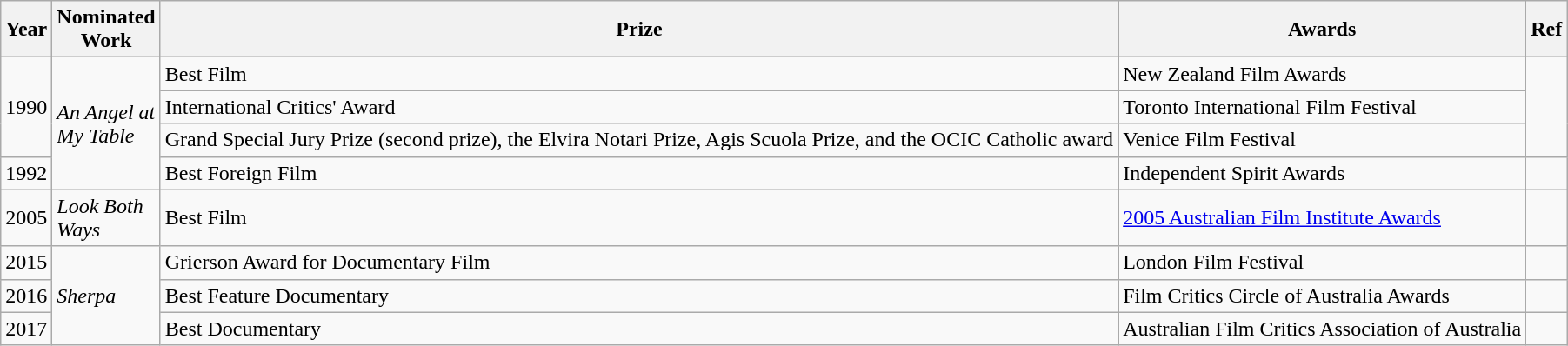<table class="wikitable">
<tr>
<th scope="col" style="width">Year</th>
<th scope="col" style="width:1em;">Nominated Work</th>
<th>Prize</th>
<th>Awards</th>
<th scope="col" style="width:1em;">Ref</th>
</tr>
<tr>
<td rowspan="3">1990</td>
<td rowspan="4"><em>An Angel at My Table</em></td>
<td>Best Film</td>
<td>New Zealand Film Awards</td>
<td rowspan="3"></td>
</tr>
<tr>
<td>International Critics' Award</td>
<td>Toronto International Film Festival</td>
</tr>
<tr>
<td>Grand Special Jury Prize (second prize), the Elvira Notari Prize, Agis Scuola Prize, and the OCIC Catholic award</td>
<td>Venice Film Festival</td>
</tr>
<tr>
<td>1992</td>
<td>Best Foreign Film</td>
<td>Independent Spirit Awards</td>
<td></td>
</tr>
<tr>
<td>2005</td>
<td><em>Look Both Ways</em></td>
<td>Best Film</td>
<td><a href='#'>2005 Australian Film Institute Awards</a></td>
<td></td>
</tr>
<tr>
<td>2015</td>
<td rowspan="3"><em>Sherpa</em></td>
<td>Grierson Award for Documentary Film</td>
<td>London Film Festival</td>
<td></td>
</tr>
<tr>
<td>2016</td>
<td>Best Feature Documentary</td>
<td>Film Critics Circle of Australia Awards</td>
<td></td>
</tr>
<tr>
<td>2017</td>
<td>Best Documentary</td>
<td>Australian Film Critics Association of Australia</td>
<td></td>
</tr>
</table>
